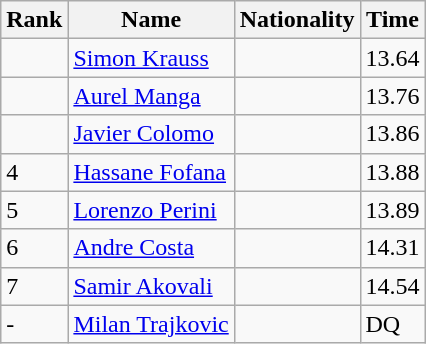<table class="wikitable sortable">
<tr>
<th>Rank</th>
<th>Name</th>
<th>Nationality</th>
<th>Time</th>
</tr>
<tr>
<td></td>
<td align=left><a href='#'>Simon Krauss</a></td>
<td align=left></td>
<td>13.64</td>
</tr>
<tr>
<td></td>
<td align=left><a href='#'>Aurel Manga</a></td>
<td align=left></td>
<td>13.76</td>
</tr>
<tr>
<td></td>
<td align=left><a href='#'>Javier Colomo</a></td>
<td align=left></td>
<td>13.86</td>
</tr>
<tr>
<td>4</td>
<td align=left><a href='#'>Hassane Fofana</a></td>
<td align=left></td>
<td>13.88</td>
</tr>
<tr>
<td>5</td>
<td align=left><a href='#'>Lorenzo Perini</a></td>
<td align=left></td>
<td>13.89</td>
</tr>
<tr>
<td>6</td>
<td align=left><a href='#'>Andre Costa</a></td>
<td align=left></td>
<td>14.31</td>
</tr>
<tr>
<td>7</td>
<td align=left><a href='#'>Samir Akovali</a></td>
<td align=left></td>
<td>14.54</td>
</tr>
<tr>
<td>-</td>
<td align=left><a href='#'>Milan Trajkovic</a></td>
<td align=left></td>
<td>DQ</td>
</tr>
</table>
